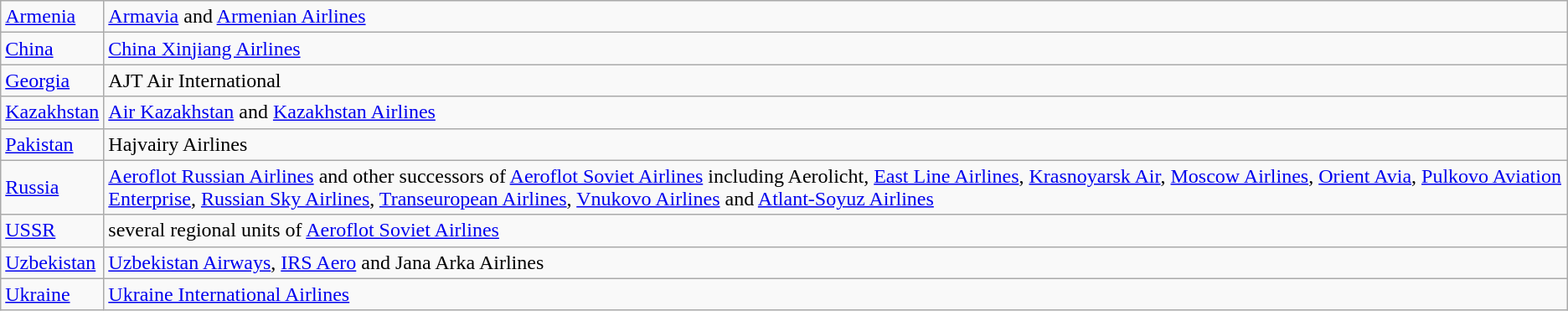<table style="text-align: left;" class="wikitable">
<tr>
<td><a href='#'>Armenia</a></td>
<td><a href='#'>Armavia</a> and <a href='#'>Armenian Airlines</a></td>
</tr>
<tr>
<td><a href='#'>China</a></td>
<td><a href='#'>China Xinjiang Airlines</a></td>
</tr>
<tr>
<td><a href='#'>Georgia</a></td>
<td>AJT Air International</td>
</tr>
<tr>
<td><a href='#'>Kazakhstan</a></td>
<td><a href='#'>Air Kazakhstan</a> and <a href='#'>Kazakhstan Airlines</a></td>
</tr>
<tr>
<td><a href='#'>Pakistan</a></td>
<td>Hajvairy Airlines</td>
</tr>
<tr>
<td><a href='#'>Russia</a></td>
<td><a href='#'>Aeroflot Russian Airlines</a> and other successors of <a href='#'>Aeroflot Soviet Airlines</a> including Aerolicht, <a href='#'>East Line Airlines</a>, <a href='#'>Krasnoyarsk Air</a>, <a href='#'>Moscow Airlines</a>, <a href='#'>Orient Avia</a>, <a href='#'>Pulkovo Aviation Enterprise</a>, <a href='#'>Russian Sky Airlines</a>, <a href='#'>Transeuropean Airlines</a>, <a href='#'>Vnukovo Airlines</a> and <a href='#'>Atlant-Soyuz Airlines</a></td>
</tr>
<tr>
<td><a href='#'>USSR</a></td>
<td>several regional units of <a href='#'>Aeroflot Soviet Airlines</a></td>
</tr>
<tr>
<td><a href='#'>Uzbekistan</a></td>
<td><a href='#'>Uzbekistan Airways</a>, <a href='#'>IRS Aero</a> and Jana Arka Airlines</td>
</tr>
<tr>
<td><a href='#'>Ukraine</a></td>
<td><a href='#'>Ukraine International Airlines</a></td>
</tr>
</table>
